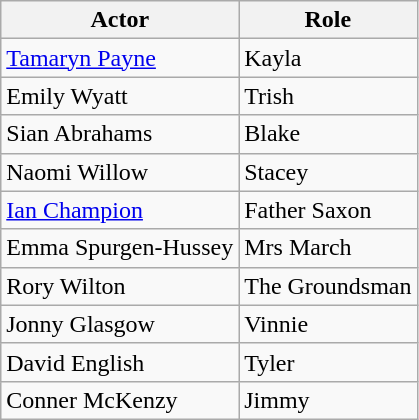<table class="wikitable">
<tr>
<th>Actor</th>
<th>Role</th>
</tr>
<tr>
<td><a href='#'>Tamaryn Payne</a></td>
<td>Kayla</td>
</tr>
<tr>
<td>Emily Wyatt</td>
<td>Trish</td>
</tr>
<tr>
<td>Sian Abrahams</td>
<td>Blake</td>
</tr>
<tr>
<td>Naomi Willow</td>
<td>Stacey</td>
</tr>
<tr>
<td><a href='#'>Ian Champion</a></td>
<td>Father Saxon</td>
</tr>
<tr>
<td>Emma Spurgen-Hussey</td>
<td>Mrs March</td>
</tr>
<tr>
<td>Rory Wilton</td>
<td>The Groundsman</td>
</tr>
<tr>
<td>Jonny Glasgow</td>
<td>Vinnie</td>
</tr>
<tr>
<td>David English</td>
<td>Tyler</td>
</tr>
<tr>
<td>Conner McKenzy</td>
<td>Jimmy</td>
</tr>
</table>
